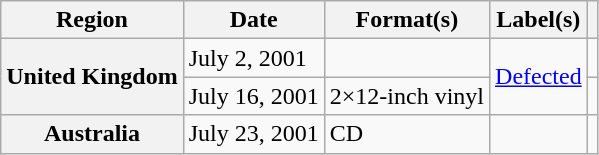<table class="wikitable plainrowheaders">
<tr>
<th scope="col">Region</th>
<th scope="col">Date</th>
<th scope="col">Format(s)</th>
<th scope="col">Label(s)</th>
<th scope="col"></th>
</tr>
<tr>
<th scope="row" rowspan="2">United Kingdom</th>
<td>July 2, 2001</td>
<td></td>
<td rowspan="2"><a href='#'>Defected</a></td>
<td align="center"></td>
</tr>
<tr>
<td>July 16, 2001</td>
<td>2×12-inch vinyl</td>
<td align="center"></td>
</tr>
<tr>
<th scope="row">Australia</th>
<td>July 23, 2001</td>
<td>CD</td>
<td></td>
<td align="center"></td>
</tr>
</table>
